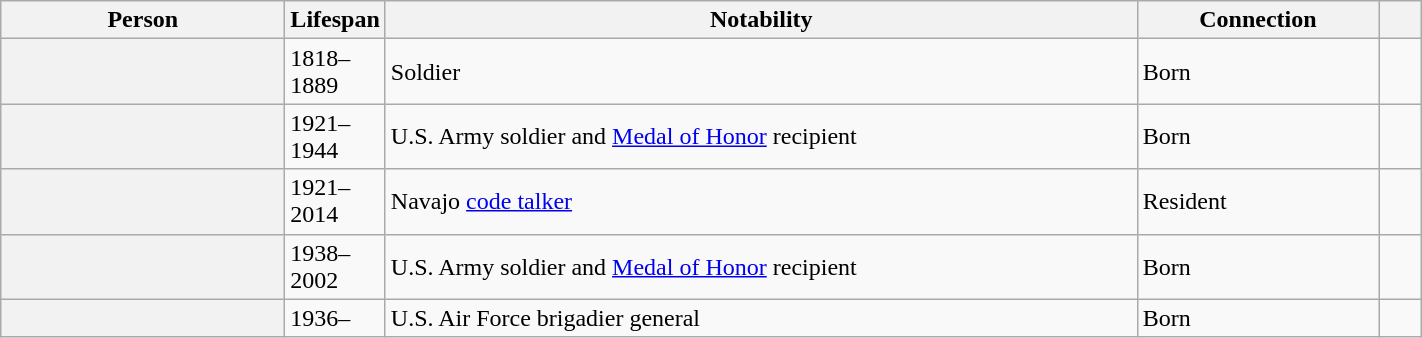<table class="wikitable plainrowheaders sortable" style="margin-right: 0; width:75%;">
<tr>
<th scope="col" width="20%">Person</th>
<th scope="col" width="6%">Lifespan</th>
<th scope="col">Notability</th>
<th scope="col" width="17%">Connection</th>
<th scope="col" class="unsortable" width="3%"></th>
</tr>
<tr>
<th scope="row"></th>
<td>1818–1889</td>
<td>Soldier</td>
<td>Born</td>
<td style="text-align:center;"></td>
</tr>
<tr>
<th scope="row"></th>
<td>1921–1944</td>
<td>U.S. Army soldier and <a href='#'>Medal of Honor</a> recipient</td>
<td>Born</td>
<td style="text-align:center;"></td>
</tr>
<tr>
<th scope="row"></th>
<td>1921–2014</td>
<td>Navajo <a href='#'>code talker</a></td>
<td>Resident</td>
<td style="text-align:center;"></td>
</tr>
<tr>
<th scope="row"></th>
<td>1938–2002</td>
<td>U.S. Army soldier and <a href='#'>Medal of Honor</a> recipient</td>
<td>Born</td>
<td style="text-align:center;"></td>
</tr>
<tr>
<th scope="row"></th>
<td>1936–</td>
<td>U.S. Air Force brigadier general</td>
<td>Born</td>
<td style="text-align:center;"></td>
</tr>
</table>
